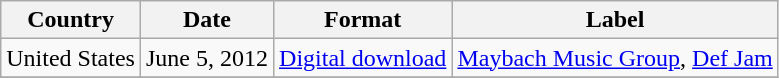<table class="wikitable">
<tr>
<th>Country</th>
<th>Date</th>
<th>Format</th>
<th>Label</th>
</tr>
<tr>
<td>United States</td>
<td>June 5, 2012</td>
<td><a href='#'>Digital download</a></td>
<td><a href='#'>Maybach Music Group</a>, <a href='#'>Def Jam</a></td>
</tr>
<tr>
</tr>
</table>
